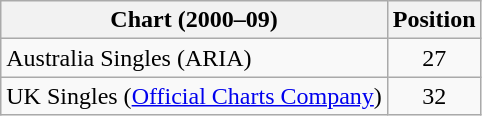<table class="wikitable sortable">
<tr>
<th>Chart (2000–09)</th>
<th style="text-align:center;">Position</th>
</tr>
<tr>
<td align="left">Australia Singles (ARIA) </td>
<td style="text-align:center;">27</td>
</tr>
<tr>
<td align="left">UK Singles (<a href='#'>Official Charts Company</a>)</td>
<td style="text-align:center;">32</td>
</tr>
</table>
